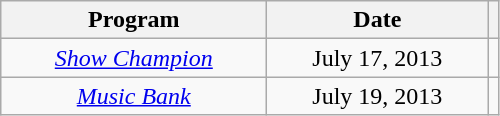<table class="wikitable" style="text-align:center">
<tr>
<th width="170">Program</th>
<th width="140">Date</th>
<th></th>
</tr>
<tr>
<td><em><a href='#'>Show Champion</a></em></td>
<td>July 17, 2013</td>
<td align="center"></td>
</tr>
<tr>
<td><em><a href='#'>Music Bank</a></em></td>
<td>July 19, 2013</td>
<td></td>
</tr>
</table>
